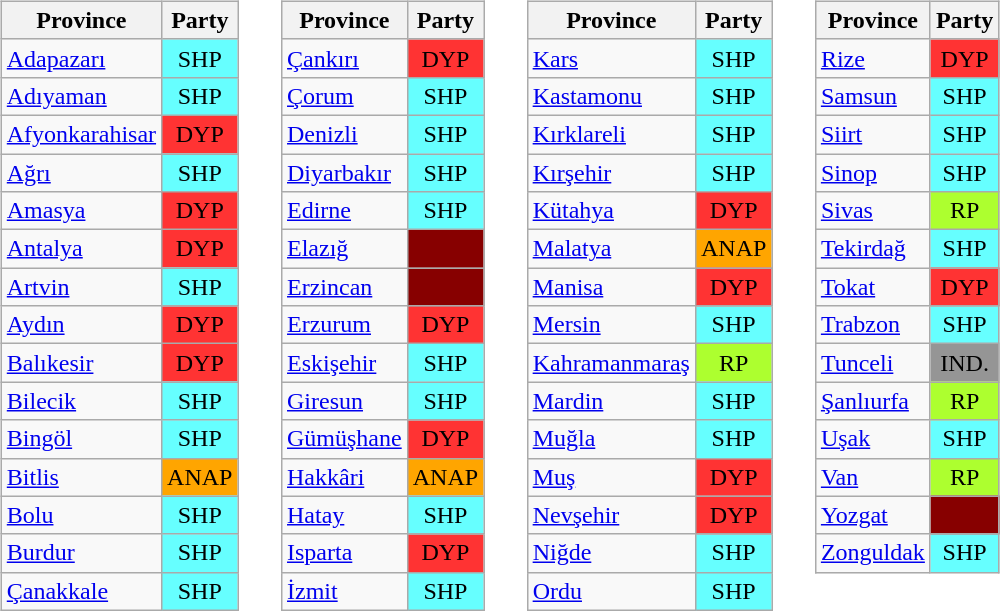<table>
<tr>
<td style="vertical-align:top"><br><table class="wikitable">
<tr>
<th>Province</th>
<th>Party</th>
</tr>
<tr>
<td><a href='#'>Adapazarı</a></td>
<td style="background:#6ff; text-align:center;">SHP</td>
</tr>
<tr>
<td><a href='#'>Adıyaman</a></td>
<td style="background:#6ff; text-align:center;">SHP</td>
</tr>
<tr>
<td><a href='#'>Afyonkarahisar</a></td>
<td style="background:#ff3333; text-align:center;">DYP</td>
</tr>
<tr>
<td><a href='#'>Ağrı</a></td>
<td style="background:#6ff; text-align:center;">SHP</td>
</tr>
<tr>
<td><a href='#'>Amasya</a></td>
<td style="background:#ff3333; text-align:center;">DYP</td>
</tr>
<tr>
<td><a href='#'>Antalya</a></td>
<td style="background:#ff3333; text-align:center;">DYP</td>
</tr>
<tr>
<td><a href='#'>Artvin</a></td>
<td style="background:#6ff; text-align:center;">SHP</td>
</tr>
<tr>
<td><a href='#'>Aydın</a></td>
<td style="background:#ff3333; text-align:center;">DYP</td>
</tr>
<tr>
<td><a href='#'>Balıkesir</a></td>
<td style="background:#ff3333; text-align:center;">DYP</td>
</tr>
<tr>
<td><a href='#'>Bilecik</a></td>
<td style="background:#6ff; text-align:center;">SHP</td>
</tr>
<tr>
<td><a href='#'>Bingöl</a></td>
<td style="background:#6ff; text-align:center;">SHP</td>
</tr>
<tr>
<td><a href='#'>Bitlis</a></td>
<td style="background:#ffa500; text-align:center;">ANAP</td>
</tr>
<tr>
<td><a href='#'>Bolu</a></td>
<td style="background:#6ff; text-align:center;">SHP</td>
</tr>
<tr>
<td><a href='#'>Burdur</a></td>
<td style="background:#6ff; text-align:center;">SHP</td>
</tr>
<tr>
<td><a href='#'>Çanakkale</a></td>
<td style="background:#6ff; text-align:center;">SHP</td>
</tr>
</table>
</td>
<td colwidth=2em> </td>
<td style="vertical-align:top"><br><table class="wikitable">
<tr>
<th>Province</th>
<th>Party</th>
</tr>
<tr>
<td><a href='#'>Çankırı</a></td>
<td style="background:#ff3333; text-align:center;">DYP</td>
</tr>
<tr>
<td><a href='#'>Çorum</a></td>
<td style="background:#6ff; text-align:center;">SHP</td>
</tr>
<tr>
<td><a href='#'>Denizli</a></td>
<td style="background:#6ff; text-align:center;">SHP</td>
</tr>
<tr>
<td><a href='#'>Diyarbakır</a></td>
<td style="background:#6ff; text-align:center;">SHP</td>
</tr>
<tr>
<td><a href='#'>Edirne</a></td>
<td style="background:#6ff; text-align:center;">SHP</td>
</tr>
<tr>
<td><a href='#'>Elazığ</a></td>
<td style="background:#870000; text-align:center;"></td>
</tr>
<tr>
<td><a href='#'>Erzincan</a></td>
<td style="background:#870000; text-align:center;"></td>
</tr>
<tr>
<td><a href='#'>Erzurum</a></td>
<td style="background:#ff3333; text-align:center;">DYP</td>
</tr>
<tr>
<td><a href='#'>Eskişehir</a></td>
<td style="background:#6ff; text-align:center;">SHP</td>
</tr>
<tr>
<td><a href='#'>Giresun</a></td>
<td style="background:#6ff; text-align:center;">SHP</td>
</tr>
<tr>
<td><a href='#'>Gümüşhane</a></td>
<td style="background:#ff3333; text-align:center;">DYP</td>
</tr>
<tr>
<td><a href='#'>Hakkâri</a></td>
<td style="background:#ffa500; text-align:center;">ANAP</td>
</tr>
<tr>
<td><a href='#'>Hatay</a></td>
<td style="background:#6ff; text-align:center;">SHP</td>
</tr>
<tr>
<td><a href='#'>Isparta</a></td>
<td style="background:#ff3333; text-align:center;">DYP</td>
</tr>
<tr>
<td><a href='#'>İzmit</a></td>
<td style="background:#6ff; text-align:center;">SHP</td>
</tr>
</table>
</td>
<td colwidth=2em> </td>
<td style="vertical-align:top"><br><table class="wikitable">
<tr>
<th>Province</th>
<th>Party</th>
</tr>
<tr>
<td><a href='#'>Kars</a></td>
<td style="background:#6ff; text-align:center;">SHP</td>
</tr>
<tr>
<td><a href='#'>Kastamonu</a></td>
<td style="background:#6ff; text-align:center;">SHP</td>
</tr>
<tr>
<td><a href='#'>Kırklareli</a></td>
<td style="background:#6ff; text-align:center;">SHP</td>
</tr>
<tr>
<td><a href='#'>Kırşehir</a></td>
<td style="background:#6ff; text-align:center;">SHP</td>
</tr>
<tr>
<td><a href='#'>Kütahya</a></td>
<td style="background:#ff3333; text-align:center;">DYP</td>
</tr>
<tr>
<td><a href='#'>Malatya</a></td>
<td style="background:#ffa500; text-align:center;">ANAP</td>
</tr>
<tr>
<td><a href='#'>Manisa</a></td>
<td style="background:#ff3333; text-align:center;">DYP</td>
</tr>
<tr>
<td><a href='#'>Mersin</a></td>
<td style="background:#6ff; text-align:center;">SHP</td>
</tr>
<tr>
<td><a href='#'>Kahramanmaraş</a></td>
<td style="background:#adff2f; text-align:center;">RP</td>
</tr>
<tr>
<td><a href='#'>Mardin</a></td>
<td style="background:#6ff; text-align:center;">SHP</td>
</tr>
<tr>
<td><a href='#'>Muğla</a></td>
<td style="background:#6ff; text-align:center;">SHP</td>
</tr>
<tr>
<td><a href='#'>Muş</a></td>
<td style="background:#ff3333; text-align:center;">DYP</td>
</tr>
<tr>
<td><a href='#'>Nevşehir</a></td>
<td style="background:#ff3333; text-align:center;">DYP</td>
</tr>
<tr>
<td><a href='#'>Niğde</a></td>
<td style="background:#6ff; text-align:center;">SHP</td>
</tr>
<tr>
<td><a href='#'>Ordu</a></td>
<td style="background:#6ff; text-align:center;">SHP</td>
</tr>
</table>
</td>
<td colwidth=2em> </td>
<td style="vertical-align:top"><br><table class="wikitable">
<tr>
<th>Province</th>
<th>Party</th>
</tr>
<tr>
<td><a href='#'>Rize</a></td>
<td style="background:#ff3333; text-align:center;">DYP</td>
</tr>
<tr>
<td><a href='#'>Samsun</a></td>
<td style="background:#6ff; text-align:center;">SHP</td>
</tr>
<tr>
<td><a href='#'>Siirt</a></td>
<td style="background:#6ff; text-align:center;">SHP</td>
</tr>
<tr>
<td><a href='#'>Sinop</a></td>
<td style="background:#6ff; text-align:center;">SHP</td>
</tr>
<tr>
<td><a href='#'>Sivas</a></td>
<td style="background:#adff2f; text-align:center;">RP</td>
</tr>
<tr>
<td><a href='#'>Tekirdağ</a></td>
<td style="background:#6ff; text-align:center;">SHP</td>
</tr>
<tr>
<td><a href='#'>Tokat</a></td>
<td style="background:#ff3333; text-align:center;">DYP</td>
</tr>
<tr>
<td><a href='#'>Trabzon</a></td>
<td style="background:#6ff; text-align:center;">SHP</td>
</tr>
<tr>
<td><a href='#'>Tunceli</a></td>
<td style="background:#959595; text-align:center;">IND.</td>
</tr>
<tr>
<td><a href='#'>Şanlıurfa</a></td>
<td style="background:#adff2f; text-align:center;">RP</td>
</tr>
<tr>
<td><a href='#'>Uşak</a></td>
<td style="background:#6ff; text-align:center;">SHP</td>
</tr>
<tr>
<td><a href='#'>Van</a></td>
<td style="background:#adff2f; text-align:center;">RP</td>
</tr>
<tr>
<td><a href='#'>Yozgat</a></td>
<td style="background:#870000; text-align:center;"></td>
</tr>
<tr>
<td><a href='#'>Zonguldak</a></td>
<td style="background:#6ff; text-align:center;">SHP</td>
</tr>
</table>
</td>
</tr>
</table>
